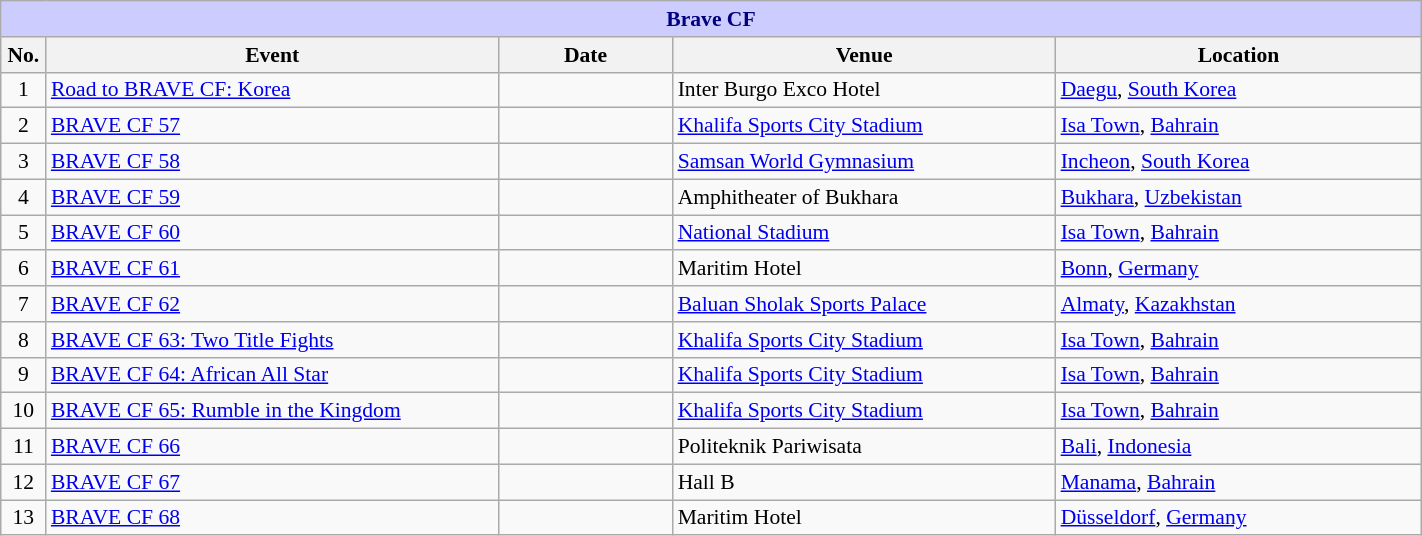<table class="wikitable" style="width:75%; font-size:90%;">
<tr>
<th colspan="8" style="background-color: #ccf; color: #000080; text-align: center;"><strong>Brave CF</strong></th>
</tr>
<tr>
<th style= width:1%;">No.</th>
<th style= width:26%;">Event</th>
<th style= width:10%;">Date</th>
<th style= width:22%;">Venue</th>
<th style= width:21%;">Location</th>
</tr>
<tr>
<td align=center>1</td>
<td><a href='#'>Road to BRAVE CF: Korea</a></td>
<td></td>
<td>Inter Burgo Exco Hotel</td>
<td> <a href='#'>Daegu</a>, <a href='#'>South Korea</a></td>
</tr>
<tr>
<td align=center>2</td>
<td><a href='#'>BRAVE CF 57</a></td>
<td></td>
<td><a href='#'>Khalifa Sports City Stadium</a></td>
<td> <a href='#'>Isa Town</a>, <a href='#'>Bahrain</a></td>
</tr>
<tr>
<td align=center>3</td>
<td><a href='#'>BRAVE CF 58</a></td>
<td></td>
<td><a href='#'>Samsan World Gymnasium</a></td>
<td> <a href='#'>Incheon</a>, <a href='#'>South Korea</a></td>
</tr>
<tr>
<td align=center>4</td>
<td><a href='#'>BRAVE CF 59</a></td>
<td></td>
<td>Amphitheater of Bukhara</td>
<td> <a href='#'>Bukhara</a>, <a href='#'>Uzbekistan</a></td>
</tr>
<tr>
<td align=center>5</td>
<td><a href='#'>BRAVE CF 60</a></td>
<td></td>
<td><a href='#'>National Stadium</a></td>
<td> <a href='#'>Isa Town</a>, <a href='#'>Bahrain</a></td>
</tr>
<tr>
<td align=center>6</td>
<td><a href='#'>BRAVE CF 61</a></td>
<td></td>
<td>Maritim Hotel</td>
<td> <a href='#'>Bonn</a>, <a href='#'>Germany</a></td>
</tr>
<tr>
<td align=center>7</td>
<td><a href='#'>BRAVE CF 62</a></td>
<td></td>
<td><a href='#'>Baluan Sholak Sports Palace</a></td>
<td> <a href='#'>Almaty</a>, <a href='#'>Kazakhstan</a></td>
</tr>
<tr>
<td align=center>8</td>
<td><a href='#'>BRAVE CF 63: Two Title Fights</a></td>
<td></td>
<td><a href='#'>Khalifa Sports City Stadium</a></td>
<td> <a href='#'>Isa Town</a>, <a href='#'>Bahrain</a></td>
</tr>
<tr>
<td align=center>9</td>
<td><a href='#'>BRAVE CF 64: African All Star</a></td>
<td></td>
<td><a href='#'>Khalifa Sports City Stadium</a></td>
<td> <a href='#'>Isa Town</a>, <a href='#'>Bahrain</a></td>
</tr>
<tr>
<td align=center>10</td>
<td><a href='#'>BRAVE CF 65: Rumble in the Kingdom</a></td>
<td></td>
<td><a href='#'>Khalifa Sports City Stadium</a></td>
<td> <a href='#'>Isa Town</a>, <a href='#'>Bahrain</a></td>
</tr>
<tr>
<td align=center>11</td>
<td><a href='#'>BRAVE CF 66</a></td>
<td></td>
<td>Politeknik Pariwisata</td>
<td> <a href='#'>Bali</a>, <a href='#'>Indonesia</a></td>
</tr>
<tr>
<td align=center>12</td>
<td><a href='#'>BRAVE CF 67</a></td>
<td></td>
<td>Hall B</td>
<td> <a href='#'>Manama</a>, <a href='#'>Bahrain</a></td>
</tr>
<tr>
<td align=center>13</td>
<td><a href='#'>BRAVE CF 68</a></td>
<td></td>
<td>Maritim Hotel</td>
<td> <a href='#'>Düsseldorf</a>, <a href='#'>Germany</a></td>
</tr>
</table>
